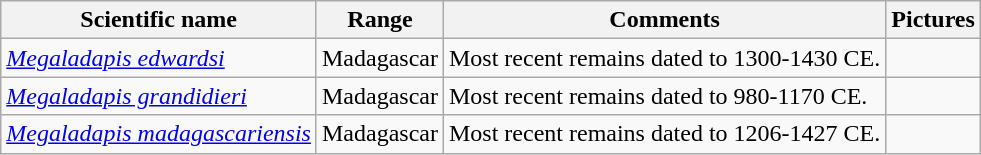<table class="wikitable sortable">
<tr>
<th>Scientific name</th>
<th>Range</th>
<th class="unsortable">Comments</th>
<th class="unsortable">Pictures</th>
</tr>
<tr>
<td><em><a href='#'>Megaladapis edwardsi</a></em></td>
<td>Madagascar</td>
<td>Most recent remains dated to 1300-1430 CE.</td>
<td></td>
</tr>
<tr>
<td><em><a href='#'>Megaladapis grandidieri</a></em></td>
<td>Madagascar</td>
<td>Most recent remains dated to 980-1170 CE.</td>
<td></td>
</tr>
<tr>
<td><em><a href='#'>Megaladapis madagascariensis</a></em></td>
<td>Madagascar</td>
<td>Most recent remains dated to 1206-1427 CE.</td>
<td></td>
</tr>
</table>
